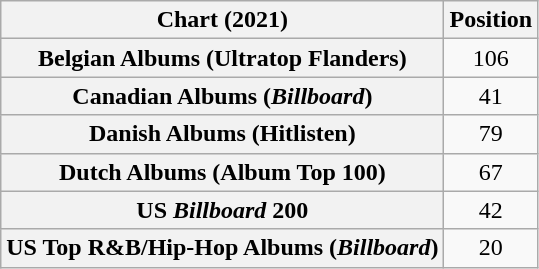<table class="wikitable sortable plainrowheaders" style="text-align:center">
<tr>
<th scope="col">Chart (2021)</th>
<th scope="col">Position</th>
</tr>
<tr>
<th scope="row">Belgian Albums (Ultratop Flanders)</th>
<td>106</td>
</tr>
<tr>
<th scope="row">Canadian Albums (<em>Billboard</em>)</th>
<td>41</td>
</tr>
<tr>
<th scope="row">Danish Albums (Hitlisten)</th>
<td>79</td>
</tr>
<tr>
<th scope="row">Dutch Albums (Album Top 100)</th>
<td>67</td>
</tr>
<tr>
<th scope="row">US <em>Billboard</em> 200</th>
<td>42</td>
</tr>
<tr>
<th scope="row">US Top R&B/Hip-Hop Albums (<em>Billboard</em>)</th>
<td>20</td>
</tr>
</table>
